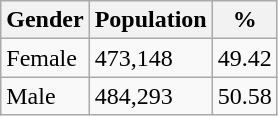<table class="wikitable">
<tr>
<th>Gender</th>
<th>Population</th>
<th>%</th>
</tr>
<tr>
<td>Female</td>
<td>473,148</td>
<td>49.42</td>
</tr>
<tr>
<td>Male</td>
<td>484,293</td>
<td>50.58</td>
</tr>
</table>
